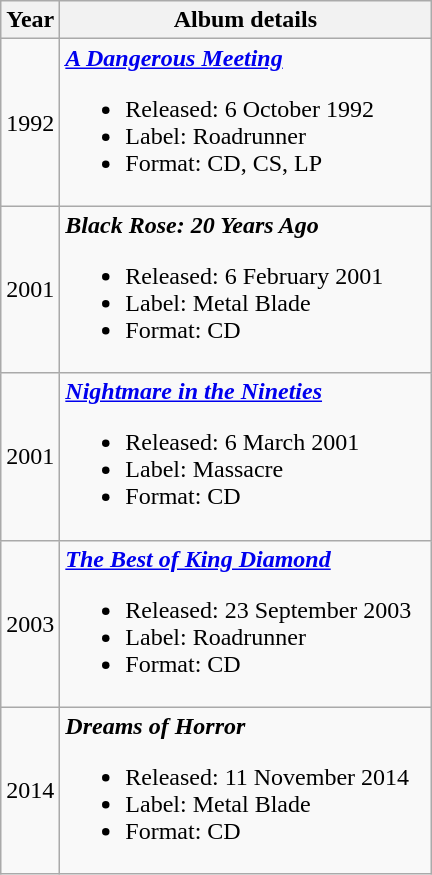<table class="wikitable" border="1">
<tr>
<th>Year</th>
<th width="240">Album details</th>
</tr>
<tr>
<td>1992</td>
<td><strong><em><a href='#'>A Dangerous Meeting</a></em></strong><br><ul><li>Released: 6 October 1992</li><li>Label: Roadrunner</li><li>Format: CD, CS, LP</li></ul></td>
</tr>
<tr>
<td>2001</td>
<td><strong><em>Black Rose: 20 Years Ago</em></strong><br><ul><li>Released: 6 February 2001</li><li>Label: Metal Blade</li><li>Format: CD</li></ul></td>
</tr>
<tr>
<td>2001</td>
<td><strong><em><a href='#'>Nightmare in the Nineties</a></em></strong><br><ul><li>Released: 6 March 2001</li><li>Label: Massacre</li><li>Format: CD</li></ul></td>
</tr>
<tr>
<td>2003</td>
<td><strong><em><a href='#'>The Best of King Diamond</a></em></strong><br><ul><li>Released: 23 September 2003</li><li>Label: Roadrunner</li><li>Format: CD</li></ul></td>
</tr>
<tr>
<td>2014</td>
<td><strong><em>Dreams of Horror</em></strong><br><ul><li>Released: 11 November 2014</li><li>Label: Metal Blade</li><li>Format: CD</li></ul></td>
</tr>
</table>
